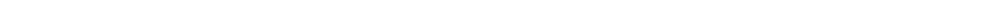<table style="width:70%; text-align:center;">
<tr style="color:white;">
<td style="background:"><strong>1</strong></td>
<td style="background:"><strong>2</strong></td>
<td style="background:"><strong>1</strong></td>
<td style="background:"><strong>1</strong></td>
</tr>
</table>
